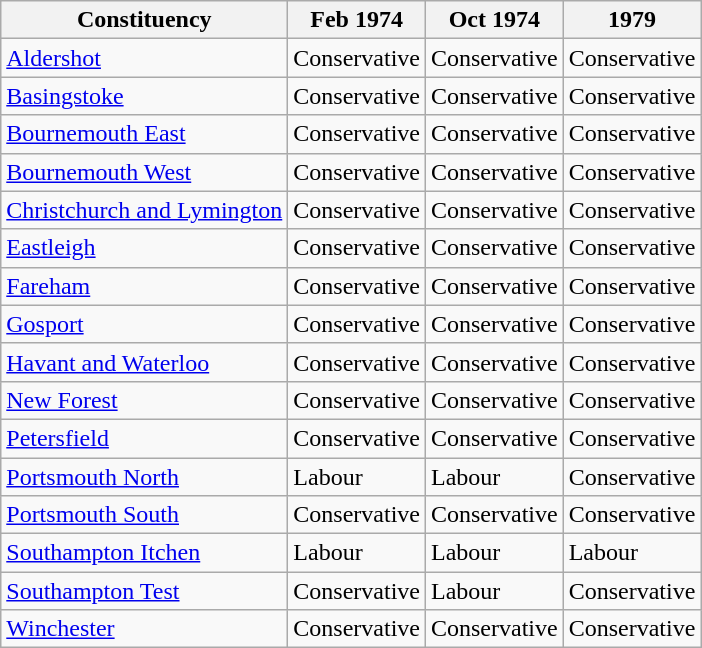<table class="wikitable">
<tr>
<th>Constituency</th>
<th>Feb 1974</th>
<th>Oct 1974</th>
<th>1979</th>
</tr>
<tr>
<td><a href='#'>Aldershot</a></td>
<td bgcolor=>Conservative</td>
<td bgcolor=>Conservative</td>
<td bgcolor=>Conservative</td>
</tr>
<tr>
<td><a href='#'>Basingstoke</a></td>
<td bgcolor=>Conservative</td>
<td bgcolor=>Conservative</td>
<td bgcolor=>Conservative</td>
</tr>
<tr>
<td><a href='#'>Bournemouth East</a></td>
<td bgcolor=>Conservative</td>
<td bgcolor=>Conservative</td>
<td bgcolor=>Conservative</td>
</tr>
<tr>
<td><a href='#'>Bournemouth West</a></td>
<td bgcolor=>Conservative</td>
<td bgcolor=>Conservative</td>
<td bgcolor=>Conservative</td>
</tr>
<tr>
<td><a href='#'>Christchurch and Lymington</a></td>
<td bgcolor=>Conservative</td>
<td bgcolor=>Conservative</td>
<td bgcolor=>Conservative</td>
</tr>
<tr>
<td><a href='#'>Eastleigh</a></td>
<td bgcolor=>Conservative</td>
<td bgcolor=>Conservative</td>
<td bgcolor=>Conservative</td>
</tr>
<tr>
<td><a href='#'>Fareham</a></td>
<td bgcolor=>Conservative</td>
<td bgcolor=>Conservative</td>
<td bgcolor=>Conservative</td>
</tr>
<tr>
<td><a href='#'>Gosport</a></td>
<td bgcolor=>Conservative</td>
<td bgcolor=>Conservative</td>
<td bgcolor=>Conservative</td>
</tr>
<tr>
<td><a href='#'>Havant and Waterloo</a></td>
<td bgcolor=>Conservative</td>
<td bgcolor=>Conservative</td>
<td bgcolor=>Conservative</td>
</tr>
<tr>
<td><a href='#'>New Forest</a></td>
<td bgcolor=>Conservative</td>
<td bgcolor=>Conservative</td>
<td bgcolor=>Conservative</td>
</tr>
<tr>
<td><a href='#'>Petersfield</a></td>
<td bgcolor=>Conservative</td>
<td bgcolor=>Conservative</td>
<td bgcolor=>Conservative</td>
</tr>
<tr>
<td><a href='#'>Portsmouth North</a></td>
<td bgcolor=>Labour</td>
<td bgcolor=>Labour</td>
<td bgcolor=>Conservative</td>
</tr>
<tr>
<td><a href='#'>Portsmouth South</a></td>
<td bgcolor=>Conservative</td>
<td bgcolor=>Conservative</td>
<td bgcolor=>Conservative</td>
</tr>
<tr>
<td><a href='#'>Southampton Itchen</a></td>
<td bgcolor=>Labour</td>
<td bgcolor=>Labour</td>
<td bgcolor=>Labour</td>
</tr>
<tr>
<td><a href='#'>Southampton Test</a></td>
<td bgcolor=>Conservative</td>
<td bgcolor=>Labour</td>
<td bgcolor=>Conservative</td>
</tr>
<tr>
<td><a href='#'>Winchester</a></td>
<td bgcolor=>Conservative</td>
<td bgcolor=>Conservative</td>
<td bgcolor=>Conservative</td>
</tr>
</table>
